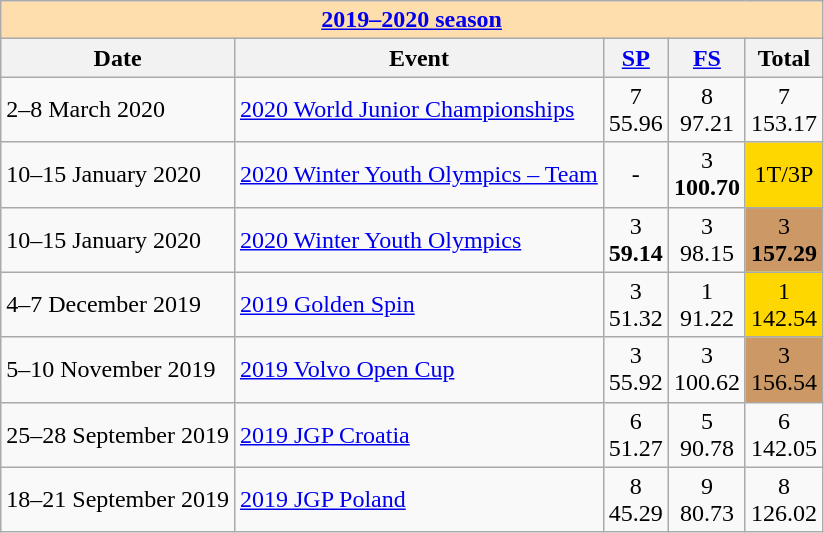<table class="wikitable">
<tr>
<td style="background-color: #ffdead; " colspan=5 align=center><a href='#'><strong>2019–2020 season</strong></a></td>
</tr>
<tr>
<th>Date</th>
<th>Event</th>
<th><a href='#'>SP</a></th>
<th><a href='#'>FS</a></th>
<th>Total</th>
</tr>
<tr>
<td>2–8 March 2020</td>
<td><a href='#'>2020 World Junior Championships</a></td>
<td align=center>7 <br> 55.96</td>
<td align=center>8 <br> 97.21</td>
<td align=center>7 <br> 153.17</td>
</tr>
<tr>
<td>10–15 January 2020</td>
<td><a href='#'>2020 Winter Youth Olympics – Team</a></td>
<td align=center>-</td>
<td align=center>3 <br> <strong>100.70</strong></td>
<td align=center bgcolor=gold>1T/3P</td>
</tr>
<tr>
<td>10–15 January 2020</td>
<td><a href='#'>2020 Winter Youth Olympics</a></td>
<td align=center>3 <br> <strong>59.14</strong></td>
<td align=center>3 <br> 98.15</td>
<td align=center bgcolor=cc9966>3 <br> <strong>157.29</strong></td>
</tr>
<tr>
<td>4–7 December 2019</td>
<td><a href='#'>2019 Golden Spin</a></td>
<td align=center>3 <br> 51.32</td>
<td align=center>1 <br> 91.22</td>
<td align=center bgcolor=gold>1 <br> 142.54</td>
</tr>
<tr>
<td>5–10 November 2019</td>
<td><a href='#'>2019 Volvo Open Cup</a></td>
<td align=center>3 <br> 55.92</td>
<td align=center>3 <br> 100.62</td>
<td align=center bgcolor=cc9966>3 <br> 156.54</td>
</tr>
<tr>
<td>25–28 September 2019</td>
<td><a href='#'>2019 JGP Croatia</a></td>
<td align=center>6 <br> 51.27</td>
<td align=center>5 <br> 90.78</td>
<td align=center>6 <br> 142.05</td>
</tr>
<tr>
<td>18–21 September 2019</td>
<td><a href='#'>2019 JGP Poland</a></td>
<td align=center>8 <br> 45.29</td>
<td align=center>9 <br> 80.73</td>
<td align=center>8 <br> 126.02</td>
</tr>
</table>
